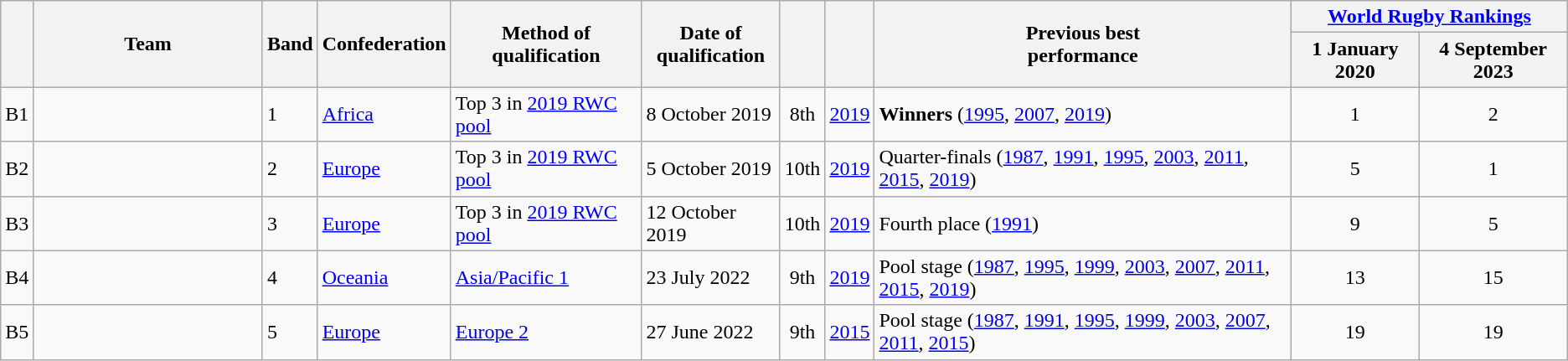<table class="wikitable sortable">
<tr>
<th rowspan=2 width=15px></th>
<th rowspan=2 width=175px>Team</th>
<th rowspan=2 width=15px>Band</th>
<th rowspan=2>Confederation</th>
<th rowspan=2>Method of<br>qualification</th>
<th rowspan=2>Date of<br>qualification</th>
<th rowspan=2 data-sort-type="number"></th>
<th rowspan=2></th>
<th rowspan=2>Previous best<br>performance</th>
<th colspan=2><a href='#'>World Rugby Rankings</a></th>
</tr>
<tr>
<th>1 January 2020</th>
<th>4 September 2023</th>
</tr>
<tr>
<td align=center>B1</td>
<td style=white-space:nowrap></td>
<td>1</td>
<td><a href='#'>Africa</a></td>
<td><span>Top 3 in <a href='#'>2019 RWC pool</a></span></td>
<td>8 October 2019</td>
<td align=center>8th</td>
<td align=center><a href='#'>2019</a></td>
<td data-sort-value="7.3"><strong>Winners</strong> (<a href='#'>1995</a>, <a href='#'>2007</a>, <a href='#'>2019</a>)</td>
<td align=center>1</td>
<td align=center>2</td>
</tr>
<tr>
<td align=center>B2</td>
<td style=white-space:nowrap></td>
<td>2</td>
<td><a href='#'>Europe</a></td>
<td>Top 3 in <a href='#'>2019 RWC pool</a></td>
<td>5 October 2019</td>
<td align=center>10th</td>
<td align=center><a href='#'>2019</a></td>
<td data-sort-value="3.7">Quarter-finals (<a href='#'>1987</a>, <a href='#'>1991</a>, <a href='#'>1995</a>, <a href='#'>2003</a>, <a href='#'>2011</a>, <a href='#'>2015</a>, <a href='#'>2019</a>)</td>
<td align=center>5</td>
<td align=center>1</td>
</tr>
<tr>
<td align=center>B3</td>
<td style=white-space:nowrap></td>
<td>3</td>
<td><a href='#'>Europe</a></td>
<td>Top 3 in <a href='#'>2019 RWC pool</a></td>
<td>12 October 2019</td>
<td align=center>10th</td>
<td align=center><a href='#'>2019</a></td>
<td data-sort-value="4.1">Fourth place (<a href='#'>1991</a>)</td>
<td align=center>9</td>
<td align=center>5</td>
</tr>
<tr>
<td align=center>B4</td>
<td style=white-space:nowrap></td>
<td>4</td>
<td><a href='#'>Oceania</a></td>
<td><a href='#'>Asia/Pacific 1</a></td>
<td>23 July 2022</td>
<td align=center>9th</td>
<td align=center><a href='#'>2019</a></td>
<td data-sort-value="2.8">Pool stage (<a href='#'>1987</a>, <a href='#'>1995</a>, <a href='#'>1999</a>, <a href='#'>2003</a>, <a href='#'>2007</a>, <a href='#'>2011</a>, <a href='#'>2015</a>, <a href='#'>2019</a>)</td>
<td align=center>13</td>
<td align=center>15</td>
</tr>
<tr>
<td align=center>B5</td>
<td style=white-space:nowrap></td>
<td>5</td>
<td><a href='#'>Europe</a></td>
<td><a href='#'>Europe 2</a></td>
<td>27 June 2022</td>
<td align=center>9th</td>
<td align=center><a href='#'>2015</a></td>
<td data-sort-value="6.3">Pool stage (<a href='#'>1987</a>, <a href='#'>1991</a>, <a href='#'>1995</a>, <a href='#'>1999</a>, <a href='#'>2003</a>, <a href='#'>2007</a>, <a href='#'>2011</a>, <a href='#'>2015</a>)</td>
<td align=center>19</td>
<td align=center>19</td>
</tr>
</table>
